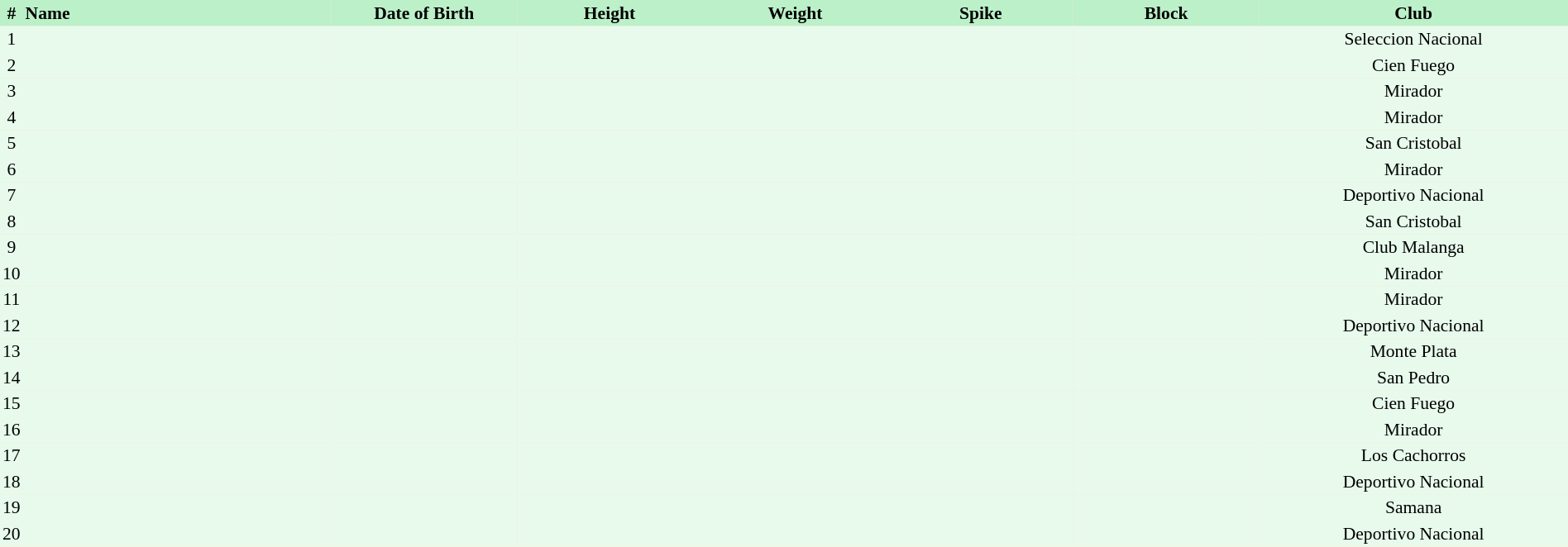<table border=0 cellpadding=2 cellspacing=0  |- bgcolor=#FFECCE style="text-align:center; font-size:90%; width:100%">
<tr bgcolor=#BBF0C9>
<th>#</th>
<th align=left width=20%>Name</th>
<th width=12%>Date of Birth</th>
<th width=12%>Height</th>
<th width=12%>Weight</th>
<th width=12%>Spike</th>
<th width=12%>Block</th>
<th width=20%>Club</th>
</tr>
<tr bgcolor=#E7FAEC>
<td>1</td>
<td align=left></td>
<td align=right></td>
<td></td>
<td></td>
<td></td>
<td></td>
<td>Seleccion Nacional</td>
</tr>
<tr bgcolor=#E7FAEC>
<td>2</td>
<td align=left></td>
<td align=right></td>
<td></td>
<td></td>
<td></td>
<td></td>
<td>Cien Fuego</td>
</tr>
<tr bgcolor=#E7FAEC>
<td>3</td>
<td align=left></td>
<td align=right></td>
<td></td>
<td></td>
<td></td>
<td></td>
<td>Mirador</td>
</tr>
<tr bgcolor=#E7FAEC>
<td>4</td>
<td align=left></td>
<td align=right></td>
<td></td>
<td></td>
<td></td>
<td></td>
<td>Mirador</td>
</tr>
<tr bgcolor=#E7FAEC>
<td>5</td>
<td align=left></td>
<td align=right></td>
<td></td>
<td></td>
<td></td>
<td></td>
<td>San Cristobal</td>
</tr>
<tr bgcolor=#E7FAEC>
<td>6</td>
<td align=left></td>
<td align=right></td>
<td></td>
<td></td>
<td></td>
<td></td>
<td>Mirador</td>
</tr>
<tr bgcolor=#E7FAEC>
<td>7</td>
<td align=left></td>
<td align=right></td>
<td></td>
<td></td>
<td></td>
<td></td>
<td>Deportivo Nacional</td>
</tr>
<tr bgcolor=#E7FAEC>
<td>8</td>
<td align=left></td>
<td align=right></td>
<td></td>
<td></td>
<td></td>
<td></td>
<td>San Cristobal</td>
</tr>
<tr bgcolor=#E7FAEC>
<td>9</td>
<td align=left></td>
<td align=right></td>
<td></td>
<td></td>
<td></td>
<td></td>
<td>Club Malanga</td>
</tr>
<tr bgcolor=#E7FAEC>
<td>10</td>
<td align=left></td>
<td align=right></td>
<td></td>
<td></td>
<td></td>
<td></td>
<td>Mirador</td>
</tr>
<tr bgcolor=#E7FAEC>
<td>11</td>
<td align=left></td>
<td align=right></td>
<td></td>
<td></td>
<td></td>
<td></td>
<td>Mirador</td>
</tr>
<tr bgcolor=#E7FAEC>
<td>12</td>
<td align=left></td>
<td align=right></td>
<td></td>
<td></td>
<td></td>
<td></td>
<td>Deportivo Nacional</td>
</tr>
<tr bgcolor=#E7FAEC>
<td>13</td>
<td align=left></td>
<td align=right></td>
<td></td>
<td></td>
<td></td>
<td></td>
<td>Monte Plata</td>
</tr>
<tr bgcolor=#E7FAEC>
<td>14</td>
<td align=left></td>
<td align=right></td>
<td></td>
<td></td>
<td></td>
<td></td>
<td>San Pedro</td>
</tr>
<tr bgcolor=#E7FAEC>
<td>15</td>
<td align=left></td>
<td align=right></td>
<td></td>
<td></td>
<td></td>
<td></td>
<td>Cien Fuego</td>
</tr>
<tr bgcolor=#E7FAEC>
<td>16</td>
<td align=left></td>
<td align=right></td>
<td></td>
<td></td>
<td></td>
<td></td>
<td>Mirador</td>
</tr>
<tr bgcolor=#E7FAEC>
<td>17</td>
<td align=left></td>
<td align=right></td>
<td></td>
<td></td>
<td></td>
<td></td>
<td>Los Cachorros</td>
</tr>
<tr bgcolor=#E7FAEC>
<td>18</td>
<td align=left></td>
<td align=right></td>
<td></td>
<td></td>
<td></td>
<td></td>
<td>Deportivo Nacional</td>
</tr>
<tr bgcolor=#E7FAEC>
<td>19</td>
<td align=left></td>
<td align=right></td>
<td></td>
<td></td>
<td></td>
<td></td>
<td>Samana</td>
</tr>
<tr bgcolor=#E7FAEC>
<td>20</td>
<td align=left></td>
<td align=right></td>
<td></td>
<td></td>
<td></td>
<td></td>
<td>Deportivo Nacional</td>
</tr>
</table>
